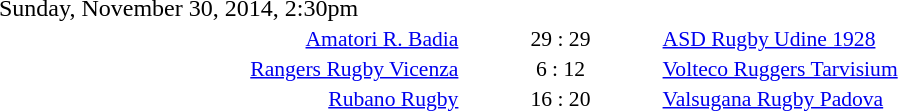<table style="width:70%;" cellspacing="1">
<tr>
<th width=35%></th>
<th width=15%></th>
<th></th>
</tr>
<tr>
<td>Sunday, November 30, 2014, 2:30pm</td>
</tr>
<tr style=font-size:90%>
<td align=right><a href='#'>Amatori R. Badia</a></td>
<td align=center>29 : 29</td>
<td><a href='#'>ASD Rugby Udine 1928</a></td>
</tr>
<tr style=font-size:90%>
<td align=right><a href='#'>Rangers Rugby Vicenza</a></td>
<td align=center>6 : 12</td>
<td><a href='#'>Volteco Ruggers Tarvisium</a></td>
</tr>
<tr style=font-size:90%>
<td align=right><a href='#'>Rubano Rugby</a></td>
<td align=center>16 : 20</td>
<td><a href='#'>Valsugana Rugby Padova</a></td>
</tr>
</table>
